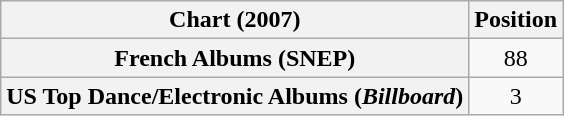<table class="wikitable sortable plainrowheaders" style="text-align:center">
<tr>
<th scope="col">Chart (2007)</th>
<th scope="col">Position</th>
</tr>
<tr>
<th scope="row">French Albums (SNEP)</th>
<td>88</td>
</tr>
<tr>
<th scope="row">US Top Dance/Electronic Albums (<em>Billboard</em>)</th>
<td>3</td>
</tr>
</table>
